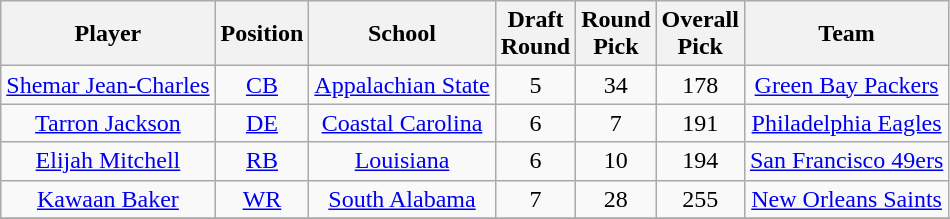<table class="wikitable sortable" border="1" style="text-align: center;">
<tr>
<th>Player</th>
<th>Position</th>
<th>School</th>
<th>Draft<br>Round</th>
<th>Round<br>Pick</th>
<th>Overall<br>Pick</th>
<th>Team</th>
</tr>
<tr>
<td><a href='#'>Shemar Jean-Charles</a></td>
<td><a href='#'>CB</a></td>
<td><a href='#'>Appalachian State</a></td>
<td>5</td>
<td>34</td>
<td>178</td>
<td><a href='#'>Green Bay Packers</a></td>
</tr>
<tr>
<td><a href='#'>Tarron Jackson</a></td>
<td><a href='#'>DE</a></td>
<td><a href='#'>Coastal Carolina</a></td>
<td>6</td>
<td>7</td>
<td>191</td>
<td><a href='#'>Philadelphia Eagles</a></td>
</tr>
<tr>
<td><a href='#'>Elijah Mitchell</a></td>
<td><a href='#'>RB</a></td>
<td><a href='#'>Louisiana</a></td>
<td>6</td>
<td>10</td>
<td>194</td>
<td><a href='#'>San Francisco 49ers</a></td>
</tr>
<tr>
<td><a href='#'>Kawaan Baker</a></td>
<td><a href='#'>WR</a></td>
<td><a href='#'>South Alabama</a></td>
<td>7</td>
<td>28</td>
<td>255</td>
<td><a href='#'>New Orleans Saints</a></td>
</tr>
<tr>
</tr>
</table>
